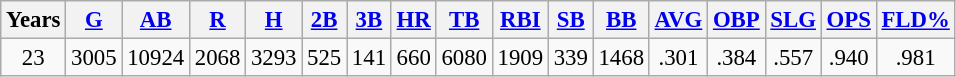<table class="wikitable" style="font-size:95%;text-align:center;">
<tr>
<th>Years</th>
<th><a href='#'>G</a></th>
<th><a href='#'>AB</a></th>
<th><a href='#'>R</a></th>
<th><a href='#'>H</a></th>
<th><a href='#'>2B</a></th>
<th><a href='#'>3B</a></th>
<th><a href='#'>HR</a></th>
<th><a href='#'>TB</a></th>
<th><a href='#'>RBI</a></th>
<th><a href='#'>SB</a></th>
<th><a href='#'>BB</a></th>
<th><a href='#'>AVG</a></th>
<th><a href='#'>OBP</a></th>
<th><a href='#'>SLG</a></th>
<th><a href='#'>OPS</a></th>
<th><a href='#'>FLD%</a></th>
</tr>
<tr>
<td>23</td>
<td>3005</td>
<td>10924</td>
<td>2068</td>
<td>3293</td>
<td>525</td>
<td>141</td>
<td>660</td>
<td>6080</td>
<td>1909</td>
<td>339</td>
<td>1468</td>
<td>.301</td>
<td>.384</td>
<td>.557</td>
<td>.940</td>
<td>.981</td>
</tr>
</table>
